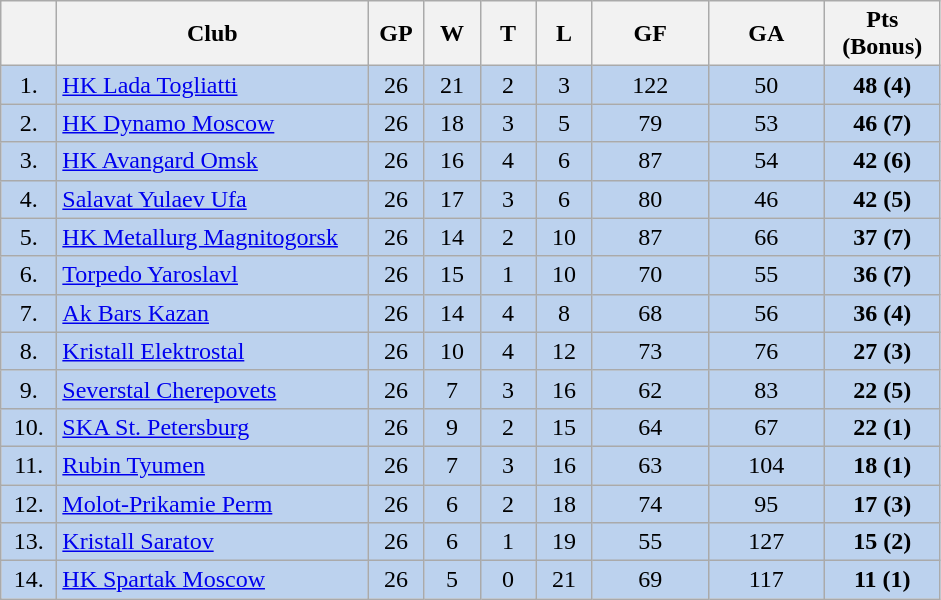<table class="wikitable">
<tr>
<th width="30"></th>
<th width="200">Club</th>
<th width="30">GP</th>
<th width="30">W</th>
<th width="30">T</th>
<th width="30">L</th>
<th width="70">GF</th>
<th width="70">GA</th>
<th width="70">Pts (Bonus)</th>
</tr>
<tr bgcolor="#BCD2EE" align="center">
<td>1.</td>
<td align="left"><a href='#'>HK Lada Togliatti</a></td>
<td>26</td>
<td>21</td>
<td>2</td>
<td>3</td>
<td>122</td>
<td>50</td>
<td><strong>48 (4)</strong></td>
</tr>
<tr bgcolor="#BCD2EE" align="center">
<td>2.</td>
<td align="left"><a href='#'>HK Dynamo Moscow</a></td>
<td>26</td>
<td>18</td>
<td>3</td>
<td>5</td>
<td>79</td>
<td>53</td>
<td><strong>46 (7)</strong></td>
</tr>
<tr bgcolor="#BCD2EE" align="center">
<td>3.</td>
<td align="left"><a href='#'>HK Avangard Omsk</a></td>
<td>26</td>
<td>16</td>
<td>4</td>
<td>6</td>
<td>87</td>
<td>54</td>
<td><strong>42 (6)</strong></td>
</tr>
<tr bgcolor="#BCD2EE" align="center">
<td>4.</td>
<td align="left"><a href='#'>Salavat Yulaev Ufa</a></td>
<td>26</td>
<td>17</td>
<td>3</td>
<td>6</td>
<td>80</td>
<td>46</td>
<td><strong>42 (5)</strong></td>
</tr>
<tr bgcolor="#BCD2EE" align="center">
<td>5.</td>
<td align="left"><a href='#'>HK Metallurg Magnitogorsk</a></td>
<td>26</td>
<td>14</td>
<td>2</td>
<td>10</td>
<td>87</td>
<td>66</td>
<td><strong>37 (7)</strong></td>
</tr>
<tr bgcolor="#BCD2EE" align="center">
<td>6.</td>
<td align="left"><a href='#'>Torpedo Yaroslavl</a></td>
<td>26</td>
<td>15</td>
<td>1</td>
<td>10</td>
<td>70</td>
<td>55</td>
<td><strong>36 (7)</strong></td>
</tr>
<tr bgcolor="#BCD2EE" align="center">
<td>7.</td>
<td align="left"><a href='#'>Ak Bars Kazan</a></td>
<td>26</td>
<td>14</td>
<td>4</td>
<td>8</td>
<td>68</td>
<td>56</td>
<td><strong>36 (4)</strong></td>
</tr>
<tr bgcolor="#BCD2EE" align="center">
<td>8.</td>
<td align="left"><a href='#'>Kristall Elektrostal</a></td>
<td>26</td>
<td>10</td>
<td>4</td>
<td>12</td>
<td>73</td>
<td>76</td>
<td><strong>27 (3)</strong></td>
</tr>
<tr bgcolor="#BCD2EE" align="center">
<td>9.</td>
<td align="left"><a href='#'>Severstal Cherepovets</a></td>
<td>26</td>
<td>7</td>
<td>3</td>
<td>16</td>
<td>62</td>
<td>83</td>
<td><strong>22 (5)</strong></td>
</tr>
<tr bgcolor="#BCD2EE" align="center">
<td>10.</td>
<td align="left"><a href='#'>SKA St. Petersburg</a></td>
<td>26</td>
<td>9</td>
<td>2</td>
<td>15</td>
<td>64</td>
<td>67</td>
<td><strong>22 (1)</strong></td>
</tr>
<tr bgcolor="#BCD2EE" align="center">
<td>11.</td>
<td align="left"><a href='#'>Rubin Tyumen</a></td>
<td>26</td>
<td>7</td>
<td>3</td>
<td>16</td>
<td>63</td>
<td>104</td>
<td><strong>18 (1)</strong></td>
</tr>
<tr bgcolor="#BCD2EE" align="center">
<td>12.</td>
<td align="left"><a href='#'>Molot-Prikamie Perm</a></td>
<td>26</td>
<td>6</td>
<td>2</td>
<td>18</td>
<td>74</td>
<td>95</td>
<td><strong>17 (3)</strong></td>
</tr>
<tr bgcolor="#BCD2EE" align="center">
<td>13.</td>
<td align="left"><a href='#'>Kristall Saratov</a></td>
<td>26</td>
<td>6</td>
<td>1</td>
<td>19</td>
<td>55</td>
<td>127</td>
<td><strong>15 (2)</strong></td>
</tr>
<tr bgcolor="#BCD2EE" align="center">
<td>14.</td>
<td align="left"><a href='#'>HK Spartak Moscow</a></td>
<td>26</td>
<td>5</td>
<td>0</td>
<td>21</td>
<td>69</td>
<td>117</td>
<td><strong>11 (1)</strong></td>
</tr>
</table>
